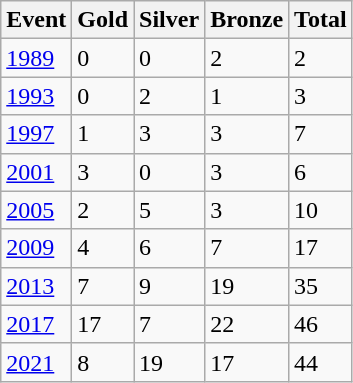<table class="wikitable">
<tr>
<th>Event</th>
<th>Gold</th>
<th>Silver</th>
<th>Bronze</th>
<th>Total</th>
</tr>
<tr>
<td><a href='#'>1989</a></td>
<td>0</td>
<td>0</td>
<td>2</td>
<td>2</td>
</tr>
<tr>
<td><a href='#'>1993</a></td>
<td>0</td>
<td>2</td>
<td>1</td>
<td>3</td>
</tr>
<tr>
<td><a href='#'>1997</a></td>
<td>1</td>
<td>3</td>
<td>3</td>
<td>7</td>
</tr>
<tr>
<td><a href='#'>2001</a></td>
<td>3</td>
<td>0</td>
<td>3</td>
<td>6</td>
</tr>
<tr>
<td><a href='#'>2005</a></td>
<td>2</td>
<td>5</td>
<td>3</td>
<td>10</td>
</tr>
<tr>
<td><a href='#'>2009</a></td>
<td>4</td>
<td>6</td>
<td>7</td>
<td>17</td>
</tr>
<tr>
<td><a href='#'>2013</a></td>
<td>7</td>
<td>9</td>
<td>19</td>
<td>35</td>
</tr>
<tr>
<td><a href='#'>2017</a></td>
<td>17</td>
<td>7</td>
<td>22</td>
<td>46</td>
</tr>
<tr>
<td><a href='#'>2021</a></td>
<td>8</td>
<td>19</td>
<td>17</td>
<td>44</td>
</tr>
</table>
